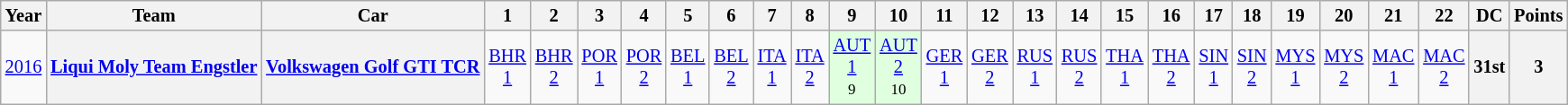<table class="wikitable" style="text-align:center; font-size:85%">
<tr>
<th>Year</th>
<th>Team</th>
<th>Car</th>
<th>1</th>
<th>2</th>
<th>3</th>
<th>4</th>
<th>5</th>
<th>6</th>
<th>7</th>
<th>8</th>
<th>9</th>
<th>10</th>
<th>11</th>
<th>12</th>
<th>13</th>
<th>14</th>
<th>15</th>
<th>16</th>
<th>17</th>
<th>18</th>
<th>19</th>
<th>20</th>
<th>21</th>
<th>22</th>
<th>DC</th>
<th>Points</th>
</tr>
<tr>
<td><a href='#'>2016</a></td>
<th nowrap><a href='#'>Liqui Moly Team Engstler</a></th>
<th nowrap><a href='#'>Volkswagen Golf GTI TCR</a></th>
<td><a href='#'>BHR<br>1</a></td>
<td><a href='#'>BHR<br>2</a></td>
<td><a href='#'>POR<br>1</a></td>
<td><a href='#'>POR<br>2</a></td>
<td><a href='#'>BEL<br>1</a></td>
<td><a href='#'>BEL<br>2</a></td>
<td><a href='#'>ITA<br>1</a></td>
<td><a href='#'>ITA<br>2</a></td>
<td style="background:#DFFFDF;"><a href='#'>AUT<br>1</a><br><small>9</small></td>
<td style="background:#DFFFDF;"><a href='#'>AUT<br>2</a><br><small>10</small></td>
<td><a href='#'>GER<br>1</a></td>
<td><a href='#'>GER<br>2</a></td>
<td><a href='#'>RUS<br>1</a></td>
<td><a href='#'>RUS<br>2</a></td>
<td><a href='#'>THA<br>1</a></td>
<td><a href='#'>THA<br>2</a></td>
<td><a href='#'>SIN<br>1</a></td>
<td><a href='#'>SIN<br>2</a></td>
<td><a href='#'>MYS<br>1</a></td>
<td><a href='#'>MYS<br>2</a></td>
<td><a href='#'>MAC<br>1</a></td>
<td><a href='#'>MAC<br>2</a></td>
<th>31st</th>
<th>3</th>
</tr>
</table>
